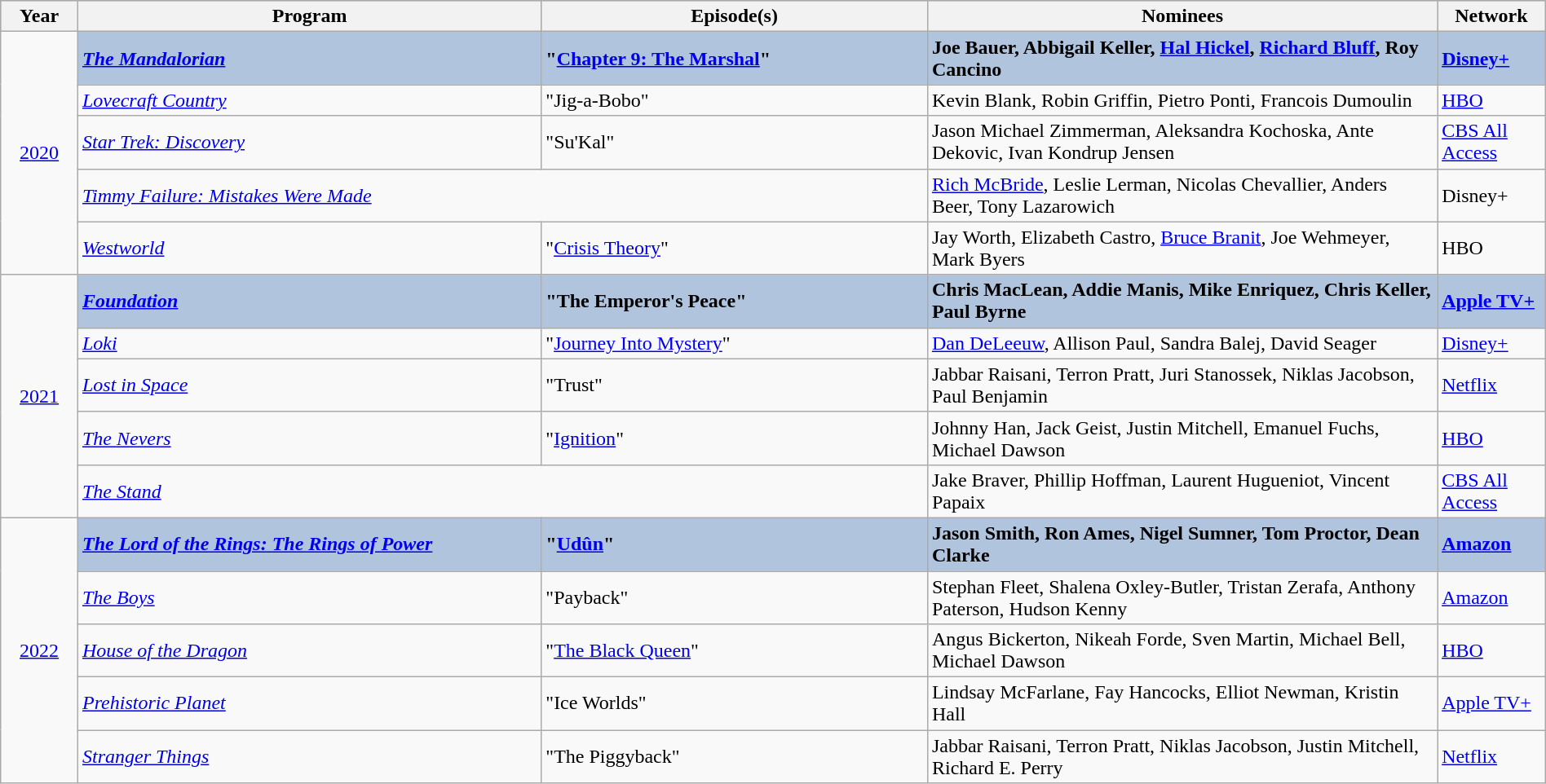<table class="wikitable" style="width:100%">
<tr bgcolor="#bebebe">
<th width="5%">Year</th>
<th width="30%">Program</th>
<th width="25%">Episode(s)</th>
<th width="33%">Nominees</th>
<th width="8%">Network</th>
</tr>
<tr>
<td rowspan="5" style="text-align:center;"><a href='#'>2020</a><br></td>
<td style="background:#B0C4DE;"><strong><em><a href='#'>The Mandalorian</a></em></strong></td>
<td style="background:#B0C4DE;"><strong>"<a href='#'>Chapter 9: The Marshal</a>"</strong></td>
<td style="background:#B0C4DE;"><strong>Joe Bauer, Abbigail Keller, <a href='#'>Hal Hickel</a>, <a href='#'>Richard Bluff</a>, Roy Cancino</strong></td>
<td style="background:#B0C4DE;"><strong><a href='#'>Disney+</a></strong></td>
</tr>
<tr>
<td><em><a href='#'>Lovecraft Country</a></em></td>
<td>"Jig-a-Bobo"</td>
<td>Kevin Blank, Robin Griffin, Pietro Ponti, Francois Dumoulin</td>
<td><a href='#'>HBO</a></td>
</tr>
<tr>
<td><em><a href='#'>Star Trek: Discovery</a></em></td>
<td>"Su'Kal"</td>
<td>Jason Michael Zimmerman, Aleksandra Kochoska, Ante Dekovic, Ivan Kondrup Jensen</td>
<td><a href='#'>CBS All Access</a></td>
</tr>
<tr>
<td colspan="2"><em><a href='#'>Timmy Failure: Mistakes Were Made</a></em></td>
<td><a href='#'>Rich McBride</a>, Leslie Lerman, Nicolas Chevallier, Anders Beer, Tony Lazarowich</td>
<td>Disney+</td>
</tr>
<tr>
<td><em><a href='#'>Westworld</a></em></td>
<td>"<a href='#'>Crisis Theory</a>"</td>
<td>Jay Worth, Elizabeth Castro, <a href='#'>Bruce Branit</a>, Joe Wehmeyer, Mark Byers</td>
<td>HBO</td>
</tr>
<tr>
<td rowspan="5" style="text-align:center;"><a href='#'>2021</a><br></td>
<td style="background:#B0C4DE;"><strong><em><a href='#'>Foundation</a></em></strong></td>
<td style="background:#B0C4DE;"><strong>"The Emperor's Peace"</strong></td>
<td style="background:#B0C4DE;"><strong>Chris MacLean, Addie Manis, Mike Enriquez, Chris Keller, Paul Byrne</strong></td>
<td style="background:#B0C4DE;"><strong><a href='#'>Apple TV+</a></strong></td>
</tr>
<tr>
<td><em><a href='#'>Loki</a></em></td>
<td>"<a href='#'>Journey Into Mystery</a>"</td>
<td><a href='#'>Dan DeLeeuw</a>, Allison Paul, Sandra Balej, David Seager</td>
<td><a href='#'>Disney+</a></td>
</tr>
<tr>
<td><em><a href='#'>Lost in Space</a></em></td>
<td>"Trust"</td>
<td>Jabbar Raisani, Terron Pratt, Juri Stanossek, Niklas Jacobson, Paul Benjamin</td>
<td><a href='#'>Netflix</a></td>
</tr>
<tr>
<td><em><a href='#'>The Nevers</a></em></td>
<td>"<a href='#'>Ignition</a>"</td>
<td>Johnny Han, Jack Geist, Justin Mitchell, Emanuel Fuchs, Michael Dawson</td>
<td><a href='#'>HBO</a></td>
</tr>
<tr>
<td colspan="2"><em><a href='#'>The Stand</a></em></td>
<td>Jake Braver, Phillip Hoffman, Laurent Hugueniot, Vincent Papaix</td>
<td><a href='#'>CBS All Access</a></td>
</tr>
<tr>
<td rowspan="5" style="text-align:center;"><a href='#'>2022</a><br></td>
<td style="background:#B0C4DE;"><strong><em><a href='#'>The Lord of the Rings: The Rings of Power</a></em></strong></td>
<td style="background:#B0C4DE;"><strong>"<a href='#'>Udûn</a>"</strong></td>
<td style="background:#B0C4DE;"><strong>Jason Smith, Ron Ames, Nigel Sumner, Tom Proctor, Dean Clarke</strong></td>
<td style="background:#B0C4DE;"><strong><a href='#'>Amazon</a></strong></td>
</tr>
<tr>
<td><em><a href='#'>The Boys</a></em></td>
<td>"Payback"</td>
<td>Stephan Fleet, Shalena Oxley-Butler, Tristan Zerafa, Anthony Paterson, Hudson Kenny</td>
<td><a href='#'>Amazon</a></td>
</tr>
<tr>
<td><em><a href='#'>House of the Dragon</a></em></td>
<td>"<a href='#'>The Black Queen</a>"</td>
<td>Angus Bickerton, Nikeah Forde, Sven Martin, Michael Bell, Michael Dawson</td>
<td><a href='#'>HBO</a></td>
</tr>
<tr>
<td><em><a href='#'>Prehistoric Planet</a></em></td>
<td>"Ice Worlds"</td>
<td>Lindsay McFarlane, Fay Hancocks, Elliot Newman, Kristin Hall</td>
<td><a href='#'>Apple TV+</a></td>
</tr>
<tr>
<td><em><a href='#'>Stranger Things</a></em></td>
<td>"The Piggyback"</td>
<td>Jabbar Raisani, Terron Pratt, Niklas Jacobson, Justin Mitchell, Richard E. Perry</td>
<td><a href='#'>Netflix</a></td>
</tr>
</table>
